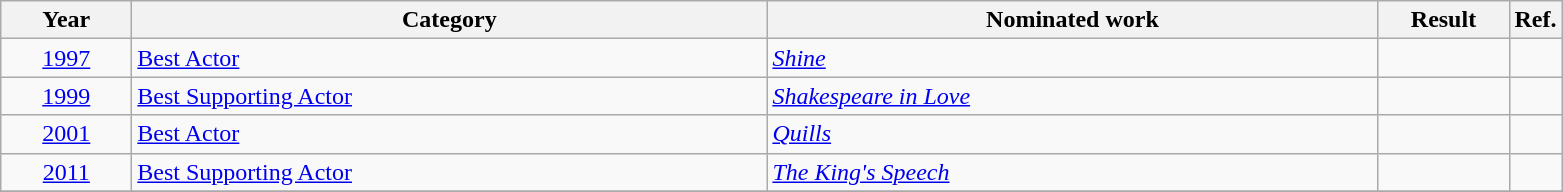<table class=wikitable>
<tr>
<th scope="col" style="width:5em;">Year</th>
<th scope="col" style="width:26em;">Category</th>
<th scope="col" style="width:25em;">Nominated work</th>
<th scope="col" style="width:5em;">Result</th>
<th>Ref.</th>
</tr>
<tr>
<td style="text-align:center;"><a href='#'>1997</a></td>
<td><a href='#'>Best Actor</a></td>
<td><em><a href='#'>Shine</a></em></td>
<td></td>
<td style="text-align:center;"></td>
</tr>
<tr>
<td style="text-align:center;"><a href='#'>1999</a></td>
<td><a href='#'>Best Supporting Actor</a></td>
<td><em><a href='#'>Shakespeare in Love</a></em></td>
<td></td>
<td style="text-align:center;"></td>
</tr>
<tr>
<td style="text-align:center;"><a href='#'>2001</a></td>
<td><a href='#'>Best Actor</a></td>
<td><em><a href='#'>Quills</a></em></td>
<td></td>
<td style="text-align:center;"></td>
</tr>
<tr>
<td style="text-align:center;"><a href='#'>2011</a></td>
<td><a href='#'>Best Supporting Actor</a></td>
<td><em><a href='#'>The King's Speech</a></em></td>
<td></td>
<td style="text-align:center;"></td>
</tr>
<tr>
</tr>
</table>
